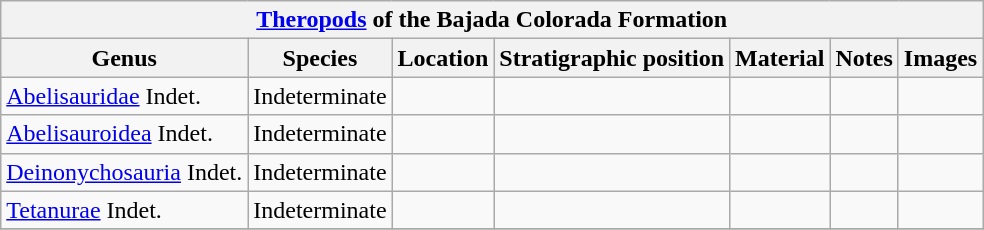<table class="wikitable" align="center">
<tr>
<th colspan="7" align="center"><a href='#'>Theropods</a> of the Bajada Colorada Formation</th>
</tr>
<tr>
<th>Genus</th>
<th>Species</th>
<th>Location</th>
<th>Stratigraphic position</th>
<th>Material</th>
<th>Notes</th>
<th>Images</th>
</tr>
<tr>
<td><a href='#'>Abelisauridae</a> Indet.</td>
<td>Indeterminate</td>
<td></td>
<td></td>
<td></td>
<td></td>
<td></td>
</tr>
<tr>
<td><a href='#'>Abelisauroidea</a> Indet.</td>
<td>Indeterminate</td>
<td></td>
<td></td>
<td></td>
<td></td>
<td></td>
</tr>
<tr>
<td><a href='#'>Deinonychosauria</a> Indet.</td>
<td>Indeterminate</td>
<td></td>
<td></td>
<td></td>
<td></td>
<td></td>
</tr>
<tr>
<td><a href='#'>Tetanurae</a> Indet.</td>
<td>Indeterminate</td>
<td></td>
<td></td>
<td></td>
<td></td>
<td></td>
</tr>
<tr>
</tr>
</table>
